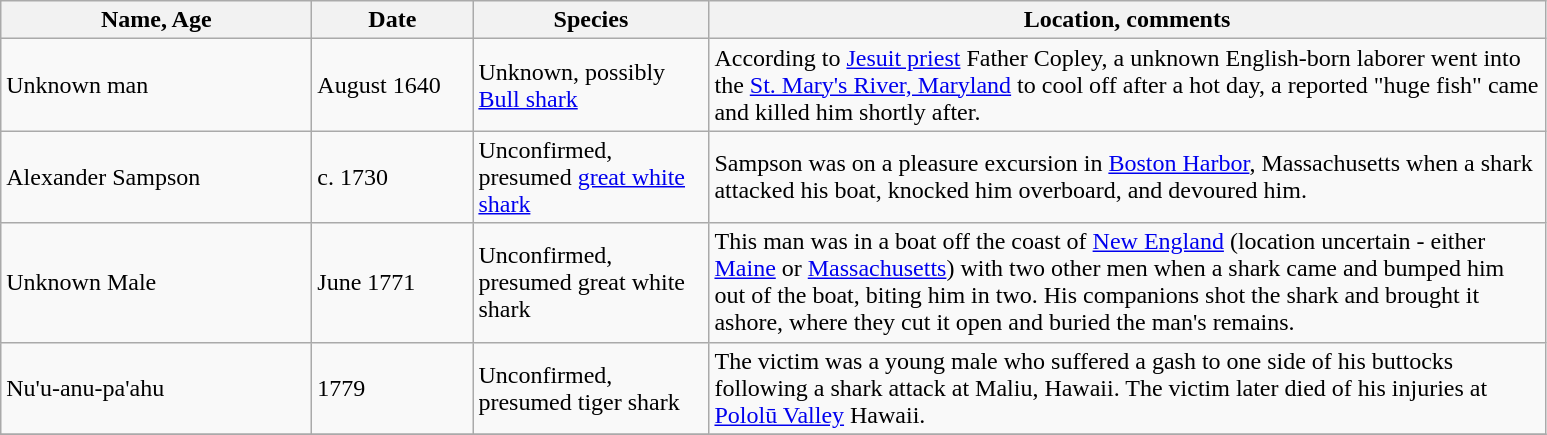<table class="wikitable">
<tr>
<th width="200">Name, Age</th>
<th width="100">Date</th>
<th width="150">Species</th>
<th width="550">Location, comments</th>
</tr>
<tr>
<td>Unknown man</td>
<td>August 1640</td>
<td>Unknown, possibly <a href='#'>Bull shark</a></td>
<td>According to <a href='#'>Jesuit priest</a> Father Copley, a unknown English-born laborer went into the <a href='#'>St. Mary's River, Maryland</a> to cool off after a hot day, a reported "huge fish" came and killed him shortly after.</td>
</tr>
<tr>
<td>Alexander Sampson</td>
<td>c. 1730</td>
<td>Unconfirmed, presumed <a href='#'>great white shark</a></td>
<td>Sampson was on a pleasure excursion in <a href='#'>Boston Harbor</a>, Massachusetts when a shark attacked his boat, knocked him overboard, and devoured him.</td>
</tr>
<tr>
<td>Unknown Male</td>
<td>June 1771</td>
<td>Unconfirmed, presumed great white shark</td>
<td>This man was in a boat off the coast of <a href='#'>New England</a> (location uncertain - either <a href='#'>Maine</a> or <a href='#'>Massachusetts</a>) with two other men when a shark came and bumped him out of the boat, biting him in two. His companions shot the shark and brought it ashore, where they cut it open and buried the man's remains.</td>
</tr>
<tr>
<td>Nu'u-anu-pa'ahu</td>
<td>1779</td>
<td>Unconfirmed, presumed tiger shark</td>
<td>The victim was a young male who suffered a gash to one side of his buttocks following a shark attack at Maliu, Hawaii. The victim later died of his injuries at <a href='#'>Pololū Valley</a> Hawaii.</td>
</tr>
<tr>
</tr>
</table>
